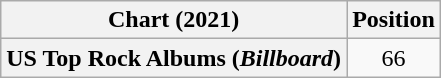<table class="wikitable plainrowheaders" style="text-align:center">
<tr>
<th scope="col">Chart (2021)</th>
<th scope="col">Position</th>
</tr>
<tr>
<th scope="row">US Top Rock Albums (<em>Billboard</em>)</th>
<td>66</td>
</tr>
</table>
